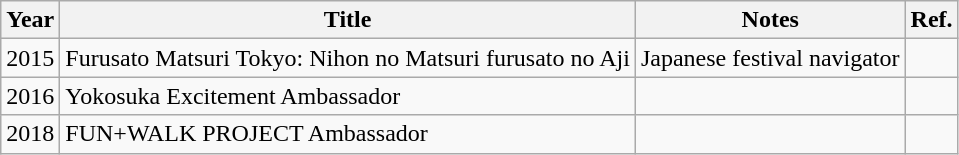<table class="wikitable">
<tr>
<th>Year</th>
<th>Title</th>
<th>Notes</th>
<th>Ref.</th>
</tr>
<tr>
<td>2015</td>
<td>Furusato Matsuri Tokyo: Nihon no Matsuri furusato no Aji</td>
<td>Japanese festival navigator</td>
<td></td>
</tr>
<tr>
<td>2016</td>
<td>Yokosuka Excitement Ambassador</td>
<td></td>
<td></td>
</tr>
<tr>
<td>2018</td>
<td>FUN+WALK PROJECT Ambassador</td>
<td></td>
<td></td>
</tr>
</table>
